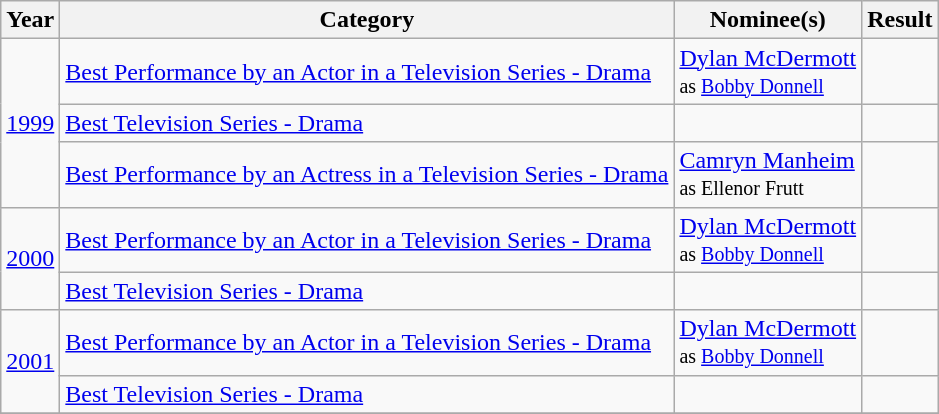<table class="wikitable">
<tr>
<th>Year</th>
<th>Category</th>
<th>Nominee(s)</th>
<th>Result</th>
</tr>
<tr>
<td rowspan="3"><a href='#'>1999</a></td>
<td><a href='#'>Best Performance by an Actor in a Television Series - Drama</a></td>
<td><a href='#'>Dylan McDermott</a><br><small>as <a href='#'>Bobby Donnell</a></small></td>
<td></td>
</tr>
<tr>
<td><a href='#'>Best Television Series - Drama</a></td>
<td></td>
<td></td>
</tr>
<tr>
<td><a href='#'>Best Performance by an Actress in a Television Series - Drama</a></td>
<td><a href='#'>Camryn Manheim</a><br><small>as Ellenor Frutt</small></td>
<td></td>
</tr>
<tr>
<td rowspan="2"><a href='#'>2000</a></td>
<td><a href='#'>Best Performance by an Actor in a Television Series - Drama</a></td>
<td><a href='#'>Dylan McDermott</a><br><small>as <a href='#'>Bobby Donnell</a></small></td>
<td></td>
</tr>
<tr>
<td><a href='#'>Best Television Series - Drama</a></td>
<td></td>
<td></td>
</tr>
<tr>
<td rowspan="2"><a href='#'>2001</a></td>
<td><a href='#'>Best Performance by an Actor in a Television Series - Drama</a></td>
<td><a href='#'>Dylan McDermott</a><br><small>as <a href='#'>Bobby Donnell</a></small></td>
<td></td>
</tr>
<tr>
<td><a href='#'>Best Television Series - Drama</a></td>
<td></td>
<td></td>
</tr>
<tr>
</tr>
</table>
